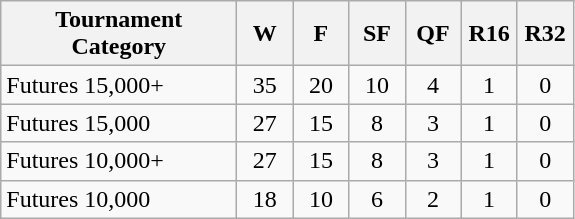<table class="wikitable" style=text-align:center;>
<tr>
<th width=150>Tournament Category</th>
<th width=30>W</th>
<th width=30>F</th>
<th width=30>SF</th>
<th width=30>QF</th>
<th width=30>R16</th>
<th width=30>R32</th>
</tr>
<tr>
<td align=left>Futures 15,000+</td>
<td>35</td>
<td>20</td>
<td>10</td>
<td>4</td>
<td>1</td>
<td>0</td>
</tr>
<tr>
<td align=left>Futures 15,000</td>
<td>27</td>
<td>15</td>
<td>8</td>
<td>3</td>
<td>1</td>
<td>0</td>
</tr>
<tr>
<td align=left>Futures 10,000+</td>
<td>27</td>
<td>15</td>
<td>8</td>
<td>3</td>
<td>1</td>
<td>0</td>
</tr>
<tr>
<td align=left>Futures 10,000</td>
<td>18</td>
<td>10</td>
<td>6</td>
<td>2</td>
<td>1</td>
<td>0</td>
</tr>
</table>
